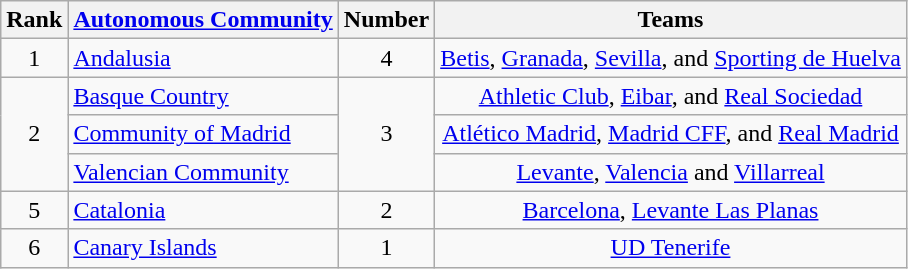<table class="wikitable">
<tr>
<th>Rank</th>
<th><a href='#'>Autonomous Community</a></th>
<th>Number</th>
<th>Teams</th>
</tr>
<tr>
<td align=center>1</td>
<td> <a href='#'>Andalusia</a></td>
<td align=center>4</td>
<td align=center><a href='#'>Betis</a>, <a href='#'>Granada</a>, <a href='#'>Sevilla</a>, and <a href='#'>Sporting de Huelva</a></td>
</tr>
<tr>
<td rowspan=3 align=center>2</td>
<td> <a href='#'>Basque Country</a></td>
<td rowspan=3 align=center>3</td>
<td align=center><a href='#'>Athletic Club</a>, <a href='#'>Eibar</a>, and <a href='#'>Real Sociedad</a></td>
</tr>
<tr>
<td> <a href='#'>Community of Madrid</a></td>
<td align=center><a href='#'>Atlético Madrid</a>, <a href='#'>Madrid CFF</a>, and <a href='#'>Real Madrid</a></td>
</tr>
<tr>
<td> <a href='#'>Valencian Community</a></td>
<td align=center><a href='#'>Levante</a>, <a href='#'>Valencia</a> and <a href='#'>Villarreal</a></td>
</tr>
<tr>
<td align=center>5</td>
<td> <a href='#'>Catalonia</a></td>
<td align=center>2</td>
<td align=center><a href='#'>Barcelona</a>, <a href='#'>Levante Las Planas</a></td>
</tr>
<tr>
<td align=center>6</td>
<td> <a href='#'>Canary Islands</a></td>
<td align=center>1</td>
<td align=center><a href='#'>UD Tenerife</a></td>
</tr>
</table>
